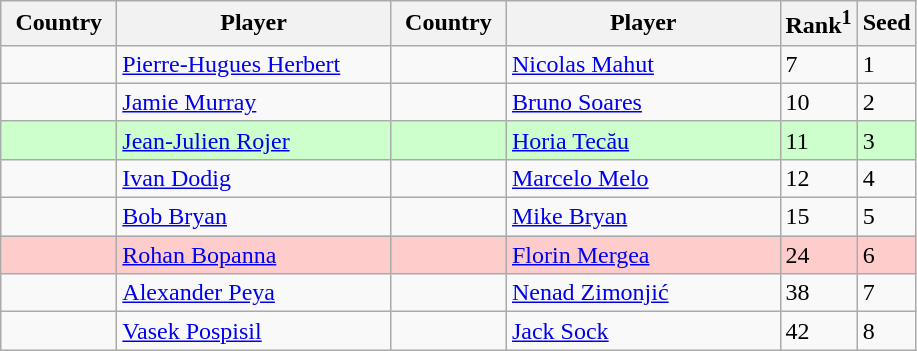<table class="sortable wikitable">
<tr>
<th width="70">Country</th>
<th width="175">Player</th>
<th width="70">Country</th>
<th width="175">Player</th>
<th>Rank<sup>1</sup></th>
<th>Seed</th>
</tr>
<tr>
<td></td>
<td><a href='#'>Pierre-Hugues Herbert</a></td>
<td></td>
<td><a href='#'>Nicolas Mahut</a></td>
<td>7</td>
<td>1</td>
</tr>
<tr>
<td></td>
<td><a href='#'>Jamie Murray</a></td>
<td></td>
<td><a href='#'>Bruno Soares</a></td>
<td>10</td>
<td>2</td>
</tr>
<tr style="background:#cfc;">
<td></td>
<td><a href='#'>Jean-Julien Rojer</a></td>
<td></td>
<td><a href='#'>Horia Tecău</a></td>
<td>11</td>
<td>3</td>
</tr>
<tr>
<td></td>
<td><a href='#'>Ivan Dodig</a></td>
<td></td>
<td><a href='#'>Marcelo Melo</a></td>
<td>12</td>
<td>4</td>
</tr>
<tr>
<td></td>
<td><a href='#'>Bob Bryan</a></td>
<td></td>
<td><a href='#'>Mike Bryan</a></td>
<td>15</td>
<td>5</td>
</tr>
<tr style="background:#fcc;">
<td></td>
<td><a href='#'>Rohan Bopanna</a></td>
<td></td>
<td><a href='#'>Florin Mergea</a></td>
<td>24</td>
<td>6</td>
</tr>
<tr>
<td></td>
<td><a href='#'>Alexander Peya</a></td>
<td></td>
<td><a href='#'>Nenad Zimonjić</a></td>
<td>38</td>
<td>7</td>
</tr>
<tr>
<td></td>
<td><a href='#'>Vasek Pospisil</a></td>
<td></td>
<td><a href='#'>Jack Sock</a></td>
<td>42</td>
<td>8</td>
</tr>
</table>
